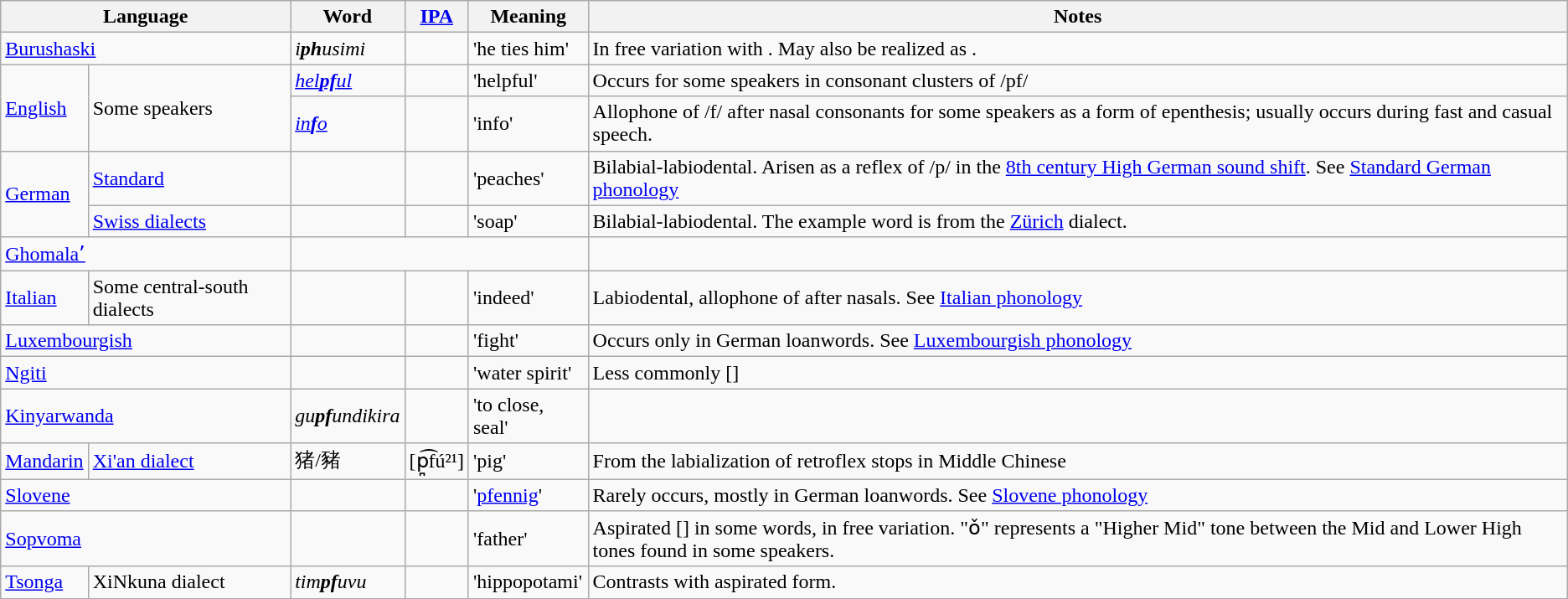<table class="wikitable">
<tr>
<th colspan=2>Language</th>
<th>Word</th>
<th><a href='#'>IPA</a></th>
<th>Meaning</th>
<th>Notes</th>
</tr>
<tr>
<td colspan="2"><a href='#'>Burushaski</a></td>
<td><em>i<strong>ph</strong>usimi</em></td>
<td></td>
<td>'he ties him'</td>
<td>In free variation with . May also be realized as .</td>
</tr>
<tr>
<td rowspan=2><a href='#'>English</a></td>
<td rowspan=2>Some speakers</td>
<td><em><a href='#'>hel<strong>pf</strong>ul</a></em></td>
<td></td>
<td>'helpful'</td>
<td>Occurs for some speakers in consonant clusters of /pf/</td>
</tr>
<tr>
<td><em><a href='#'>in<strong>f</strong>o</a></em></td>
<td></td>
<td>'info'</td>
<td>Allophone of /f/ after nasal consonants for some speakers as a form of epenthesis; usually occurs during fast and casual speech.</td>
</tr>
<tr>
<td rowspan=2><a href='#'>German</a></td>
<td><a href='#'>Standard</a></td>
<td></td>
<td></td>
<td>'peaches'</td>
<td>Bilabial-labiodental. Arisen as a reflex of /p/ in the <a href='#'>8th century High German sound shift</a>. See <a href='#'>Standard German phonology</a></td>
</tr>
<tr>
<td><a href='#'>Swiss dialects</a></td>
<td></td>
<td></td>
<td>'soap'</td>
<td>Bilabial-labiodental. The example word is from the <a href='#'>Zürich</a> dialect.</td>
</tr>
<tr>
<td colspan="2"><a href='#'>Ghomalaʼ</a></td>
<td colspan="3"></td>
<td></td>
</tr>
<tr>
<td><a href='#'>Italian</a></td>
<td>Some central-south dialects</td>
<td></td>
<td></td>
<td>'indeed'</td>
<td>Labiodental, allophone of  after nasals. See <a href='#'>Italian phonology</a></td>
</tr>
<tr>
<td colspan=2><a href='#'>Luxembourgish</a></td>
<td></td>
<td></td>
<td>'fight'</td>
<td>Occurs only in German loanwords. See <a href='#'>Luxembourgish phonology</a></td>
</tr>
<tr>
<td colspan=2><a href='#'>Ngiti</a></td>
<td></td>
<td></td>
<td>'water spirit'</td>
<td>Less commonly []</td>
</tr>
<tr>
<td colspan=2><a href='#'>Kinyarwanda</a></td>
<td><em>gu<strong>pf</strong>undikira</em></td>
<td></td>
<td>'to close, seal'</td>
<td></td>
</tr>
<tr>
<td><a href='#'>Mandarin</a></td>
<td><a href='#'>Xi'an dialect</a></td>
<td>猪/豬 </td>
<td>[p̪͡fú²¹]</td>
<td>'pig'</td>
<td>From the labialization of retroflex stops in Middle Chinese</td>
</tr>
<tr>
<td colspan="2"><a href='#'>Slovene</a></td>
<td></td>
<td></td>
<td>'<a href='#'>pfennig</a>'</td>
<td>Rarely occurs, mostly in German loanwords. See <a href='#'>Slovene phonology</a></td>
</tr>
<tr>
<td colspan=2><a href='#'>Sopvoma</a></td>
<td></td>
<td></td>
<td>'father'</td>
<td>Aspirated [] in some words, in free variation. "ǒ" represents a "Higher Mid" tone between the Mid and Lower High tones found in some speakers.</td>
</tr>
<tr>
<td><a href='#'>Tsonga</a></td>
<td>XiNkuna dialect</td>
<td><em>tim<strong>pf</strong>uvu</em></td>
<td></td>
<td>'hippopotami'</td>
<td>Contrasts with aspirated form.</td>
</tr>
</table>
